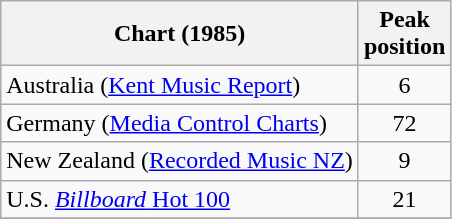<table class="wikitable sortable" style="text-align:center;">
<tr>
<th>Chart (1985)</th>
<th>Peak<br>position</th>
</tr>
<tr>
<td align="left">Australia (<a href='#'>Kent Music Report</a>)</td>
<td align="center">6</td>
</tr>
<tr>
<td align="left">Germany (<a href='#'>Media Control Charts</a>)</td>
<td align="center">72</td>
</tr>
<tr>
<td align="left">New Zealand (<a href='#'>Recorded Music NZ</a>)</td>
<td align="center">9</td>
</tr>
<tr>
<td align="left">U.S. <a href='#'><em>Billboard</em> Hot 100</a></td>
<td align="center">21</td>
</tr>
<tr>
</tr>
</table>
